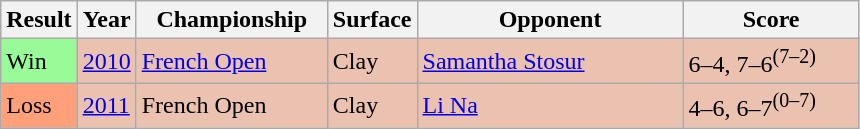<table class="sortable wikitable">
<tr>
<th style="width:40px">Result</th>
<th style="width:30px">Year</th>
<th style="width:120px">Championship</th>
<th style="width:50px">Surface</th>
<th style="width:170px">Opponent</th>
<th style="width:110px"  class="unsortable">Score</th>
</tr>
<tr bgcolor=EBC2AF>
<td style="background:#98fb98;">Win</td>
<td><a href='#'>2010</a></td>
<td><a href='#'>French Open</a></td>
<td>Clay</td>
<td> <a href='#'>Samantha Stosur</a></td>
<td>6–4, 7–6<sup>(7–2)</sup></td>
</tr>
<tr bgcolor=EBC2AF>
<td style="background:#ffa07a;">Loss</td>
<td><a href='#'>2011</a></td>
<td>French Open</td>
<td>Clay</td>
<td> <a href='#'>Li Na</a></td>
<td>4–6, 6–7<sup>(0–7)</sup></td>
</tr>
</table>
